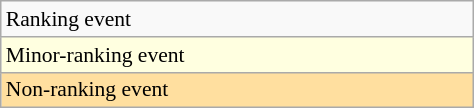<table class="wikitable" style="font-size:90%; width:25%;">
<tr>
<td>Ranking event</td>
</tr>
<tr style="background:lightyellow;">
<td> Minor-ranking event</td>
</tr>
<tr style="background:#ffdf9f;">
<td> Non-ranking event</td>
</tr>
</table>
